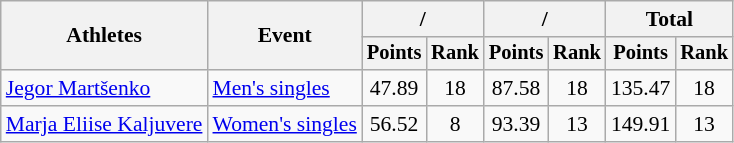<table class="wikitable" style="font-size:90%">
<tr>
<th rowspan="2">Athletes</th>
<th rowspan="2">Event</th>
<th colspan="2">/</th>
<th colspan="2">/</th>
<th colspan="2">Total</th>
</tr>
<tr style="font-size:95%">
<th>Points</th>
<th>Rank</th>
<th>Points</th>
<th>Rank</th>
<th>Points</th>
<th>Rank</th>
</tr>
<tr align=center>
<td align=left><a href='#'>Jegor Martšenko</a></td>
<td align=left><a href='#'>Men's singles</a></td>
<td>47.89</td>
<td>18</td>
<td>87.58</td>
<td>18</td>
<td>135.47</td>
<td>18</td>
</tr>
<tr align=center>
<td align=left><a href='#'>Marja Eliise Kaljuvere</a></td>
<td align=left><a href='#'>Women's singles</a></td>
<td>56.52</td>
<td>8</td>
<td>93.39</td>
<td>13</td>
<td>149.91</td>
<td>13</td>
</tr>
</table>
